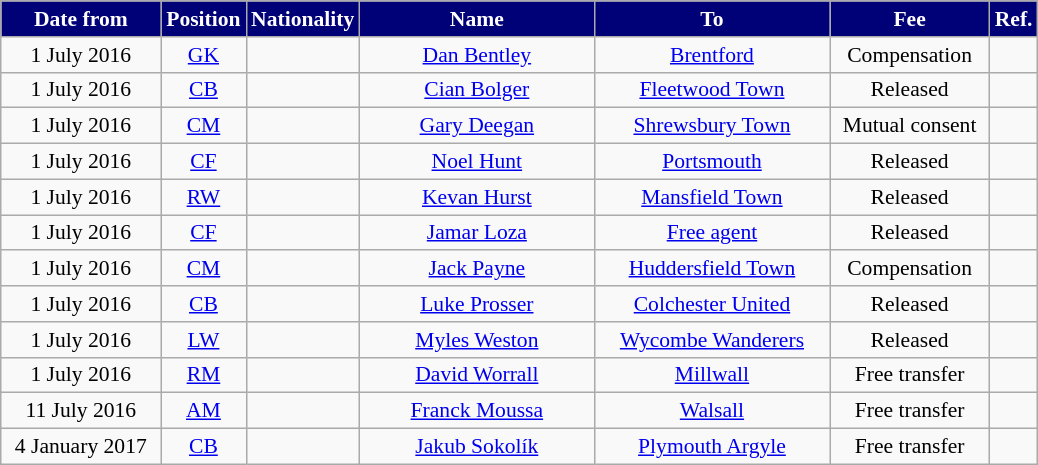<table class="wikitable" style="text-align:center; font-size:90%; ">
<tr>
<th style="background:#000077; color:#FFFFFF; width:100px;">Date from</th>
<th style="background:#000077; color:#FFFFFF; width:50px;">Position</th>
<th style="background:#000077; color:#FFFFFF; width:50px;">Nationality</th>
<th style="background:#000077; color:#FFFFFF; width:150px;">Name</th>
<th style="background:#000077; color:#FFFFFF; width:150px;">To</th>
<th style="background:#000077; color:#FFFFFF; width:100px;">Fee</th>
<th style="background:#000077; color:#FFFFFF; width:25px;">Ref.</th>
</tr>
<tr>
<td>1 July 2016</td>
<td><a href='#'>GK</a></td>
<td></td>
<td><a href='#'>Dan Bentley</a></td>
<td><a href='#'>Brentford</a></td>
<td>Compensation</td>
<td></td>
</tr>
<tr>
<td>1 July 2016</td>
<td><a href='#'>CB</a></td>
<td></td>
<td><a href='#'>Cian Bolger</a></td>
<td><a href='#'>Fleetwood Town</a> </td>
<td>Released</td>
<td></td>
</tr>
<tr>
<td>1 July 2016</td>
<td><a href='#'>CM</a></td>
<td></td>
<td><a href='#'>Gary Deegan</a></td>
<td><a href='#'>Shrewsbury Town</a> </td>
<td>Mutual consent</td>
<td></td>
</tr>
<tr>
<td>1 July 2016</td>
<td><a href='#'>CF</a></td>
<td></td>
<td><a href='#'>Noel Hunt</a></td>
<td><a href='#'>Portsmouth</a> </td>
<td>Released</td>
<td></td>
</tr>
<tr>
<td>1 July 2016</td>
<td><a href='#'>RW</a></td>
<td></td>
<td><a href='#'>Kevan Hurst</a></td>
<td><a href='#'>Mansfield Town</a> </td>
<td>Released</td>
<td></td>
</tr>
<tr>
<td>1 July 2016</td>
<td><a href='#'>CF</a></td>
<td></td>
<td><a href='#'>Jamar Loza</a></td>
<td><a href='#'>Free agent</a></td>
<td>Released</td>
<td></td>
</tr>
<tr>
<td>1 July 2016</td>
<td><a href='#'>CM</a></td>
<td></td>
<td><a href='#'>Jack Payne</a></td>
<td><a href='#'>Huddersfield Town</a></td>
<td>Compensation</td>
<td></td>
</tr>
<tr>
<td>1 July 2016</td>
<td><a href='#'>CB</a></td>
<td></td>
<td><a href='#'>Luke Prosser</a></td>
<td><a href='#'>Colchester United</a> </td>
<td>Released</td>
<td></td>
</tr>
<tr>
<td>1 July 2016</td>
<td><a href='#'>LW</a></td>
<td></td>
<td><a href='#'>Myles Weston</a></td>
<td><a href='#'>Wycombe Wanderers</a> </td>
<td>Released</td>
<td></td>
</tr>
<tr>
<td>1 July 2016</td>
<td><a href='#'>RM</a></td>
<td></td>
<td><a href='#'>David Worrall</a></td>
<td><a href='#'>Millwall</a></td>
<td>Free transfer</td>
<td></td>
</tr>
<tr>
<td>11 July 2016</td>
<td><a href='#'>AM</a></td>
<td></td>
<td><a href='#'>Franck Moussa</a></td>
<td><a href='#'>Walsall</a></td>
<td>Free transfer</td>
<td></td>
</tr>
<tr>
<td>4 January 2017</td>
<td><a href='#'>CB</a></td>
<td></td>
<td><a href='#'>Jakub Sokolík</a></td>
<td><a href='#'>Plymouth Argyle</a></td>
<td>Free transfer</td>
<td></td>
</tr>
</table>
